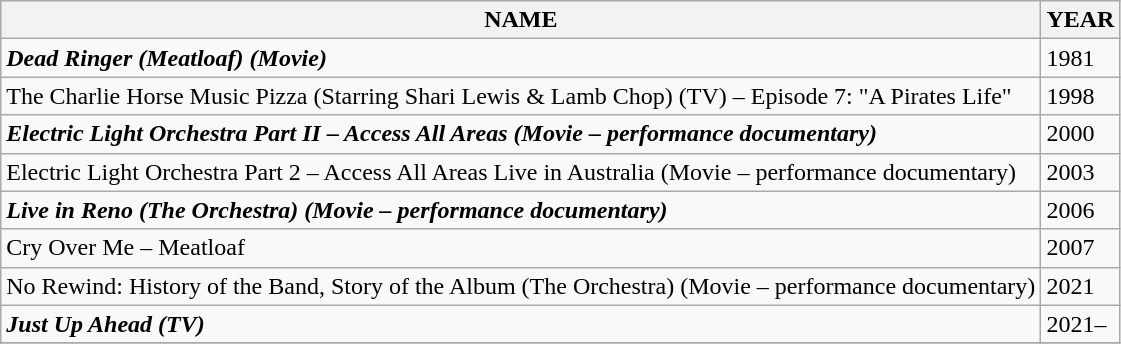<table class="wikitable">
<tr>
<th>NAME</th>
<th>YEAR</th>
</tr>
<tr>
<td><strong><em>Dead Ringer<strong> (Meatloaf) (Movie)<em></td>
<td>1981</td>
</tr>
<tr>
<td></em></strong>The Charlie Horse Music Pizza</strong> (Starring Shari Lewis & Lamb Chop) (TV) – Episode 7: "A Pirates Life"</em></td>
<td>1998</td>
</tr>
<tr>
<td><strong><em>Electric Light Orchestra Part II – Access All Areas<strong> (Movie – performance documentary)<em></td>
<td>2000</td>
</tr>
<tr>
<td></em></strong>Electric Light Orchestra Part 2 – Access All Areas Live in Australia</strong> (Movie – performance documentary)</em></td>
<td>2003</td>
</tr>
<tr>
<td><strong><em>Live in Reno<strong> (The Orchestra) (Movie – performance documentary)<em></td>
<td>2006</td>
</tr>
<tr>
<td></em></strong>Cry Over Me – Meatloaf<strong><em></td>
<td>2007</td>
</tr>
<tr>
<td></em></strong>No Rewind: History of the Band, Story of the Album</strong> (The Orchestra) (Movie – performance documentary)</em></td>
<td>2021</td>
</tr>
<tr>
<td><strong><em>Just Up Ahead<strong> (TV)<em></td>
<td>2021–</td>
</tr>
<tr>
</tr>
</table>
